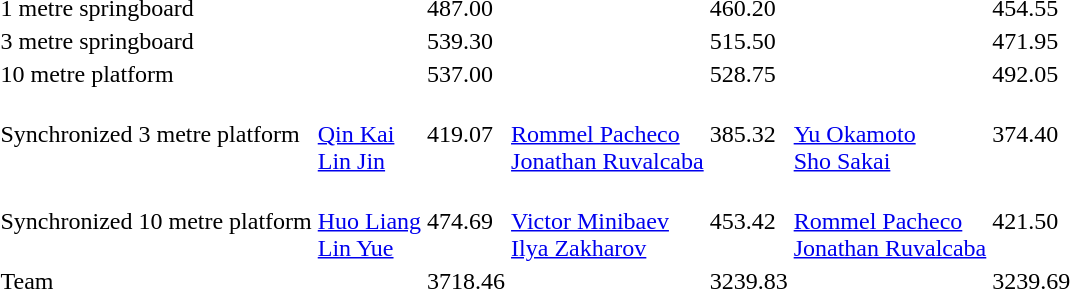<table>
<tr>
<td>1 metre springboard</td>
<td></td>
<td>487.00</td>
<td></td>
<td>460.20</td>
<td></td>
<td>454.55</td>
</tr>
<tr>
<td>3 metre springboard</td>
<td></td>
<td>539.30</td>
<td></td>
<td>515.50</td>
<td></td>
<td>471.95</td>
</tr>
<tr>
<td>10 metre platform</td>
<td></td>
<td>537.00</td>
<td></td>
<td>528.75</td>
<td></td>
<td>492.05</td>
</tr>
<tr>
<td>Synchronized 3 metre platform</td>
<td><br><a href='#'>Qin Kai</a> <br><a href='#'>Lin Jin</a></td>
<td>419.07</td>
<td><br><a href='#'>Rommel Pacheco</a> <br><a href='#'>Jonathan Ruvalcaba</a></td>
<td>385.32</td>
<td><br><a href='#'>Yu Okamoto</a> <br><a href='#'>Sho Sakai</a></td>
<td>374.40</td>
</tr>
<tr>
<td>Synchronized 10 metre platform</td>
<td><br><a href='#'>Huo Liang</a> <br><a href='#'>Lin Yue</a></td>
<td>474.69</td>
<td><br><a href='#'>Victor Minibaev</a> <br><a href='#'>Ilya Zakharov</a></td>
<td>453.42</td>
<td><br><a href='#'>Rommel Pacheco</a> <br><a href='#'>Jonathan Ruvalcaba</a></td>
<td>421.50</td>
</tr>
<tr>
<td>Team</td>
<td></td>
<td>3718.46</td>
<td></td>
<td>3239.83</td>
<td></td>
<td>3239.69</td>
</tr>
</table>
